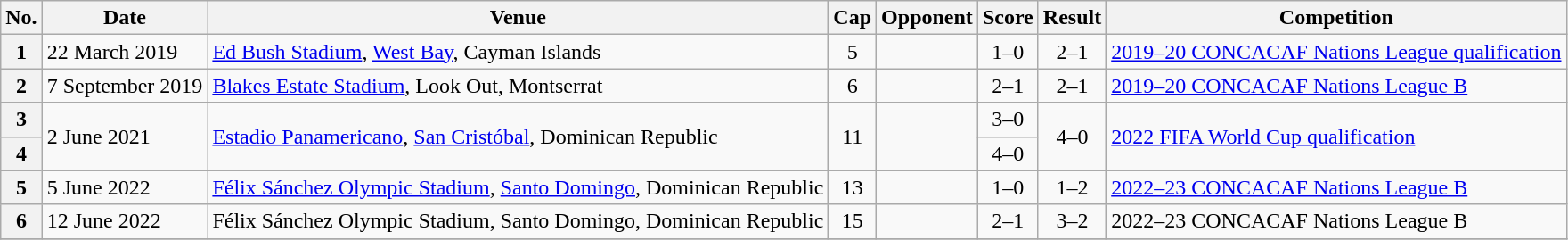<table class="wikitable sortable plainrowheaders">
<tr>
<th scope=col>No.</th>
<th scope=col data-sort-type=date>Date</th>
<th scope=col>Venue</th>
<th scope=col>Cap</th>
<th scope=col>Opponent</th>
<th scope=col>Score</th>
<th scope=col>Result</th>
<th scope=col>Competition</th>
</tr>
<tr>
<th scope=row style=text-align:center>1</th>
<td>22 March 2019</td>
<td><a href='#'>Ed Bush Stadium</a>, <a href='#'>West Bay</a>, Cayman Islands</td>
<td align=center>5</td>
<td></td>
<td style="text-align:center;">1–0</td>
<td style="text-align:center;">2–1</td>
<td><a href='#'>2019–20 CONCACAF Nations League qualification</a></td>
</tr>
<tr>
<th scope=row style=text-align:center>2</th>
<td>7 September 2019</td>
<td><a href='#'>Blakes Estate Stadium</a>, Look Out, Montserrat</td>
<td align=center>6</td>
<td></td>
<td style="text-align:center;">2–1</td>
<td style="text-align:center;">2–1</td>
<td><a href='#'>2019–20 CONCACAF Nations League B</a></td>
</tr>
<tr>
<th scope=row style=text-align:center>3</th>
<td rowspan=2>2 June 2021</td>
<td rowspan=2><a href='#'>Estadio Panamericano</a>, <a href='#'>San Cristóbal</a>, Dominican Republic</td>
<td rowspan=2 align=center>11</td>
<td rowspan=2></td>
<td style="text-align:center;">3–0</td>
<td rowspan=2 style="text-align:center;">4–0</td>
<td rowspan=2><a href='#'>2022 FIFA World Cup qualification</a></td>
</tr>
<tr>
<th scope=row style=text-align:center>4</th>
<td style="text-align:center;">4–0</td>
</tr>
<tr>
<th scope=row style=text-align:center>5</th>
<td>5 June 2022</td>
<td><a href='#'>Félix Sánchez Olympic Stadium</a>, <a href='#'>Santo Domingo</a>, Dominican Republic</td>
<td align=center>13</td>
<td></td>
<td style="text-align:center;">1–0</td>
<td style="text-align:center;">1–2</td>
<td><a href='#'>2022–23 CONCACAF Nations League B</a></td>
</tr>
<tr>
<th scope=row style=text-align:center>6</th>
<td>12 June 2022</td>
<td>Félix Sánchez Olympic Stadium, Santo Domingo, Dominican Republic</td>
<td align=center>15</td>
<td></td>
<td style="text-align:center;">2–1</td>
<td style="text-align:center;">3–2</td>
<td>2022–23 CONCACAF Nations League B</td>
</tr>
<tr>
</tr>
</table>
